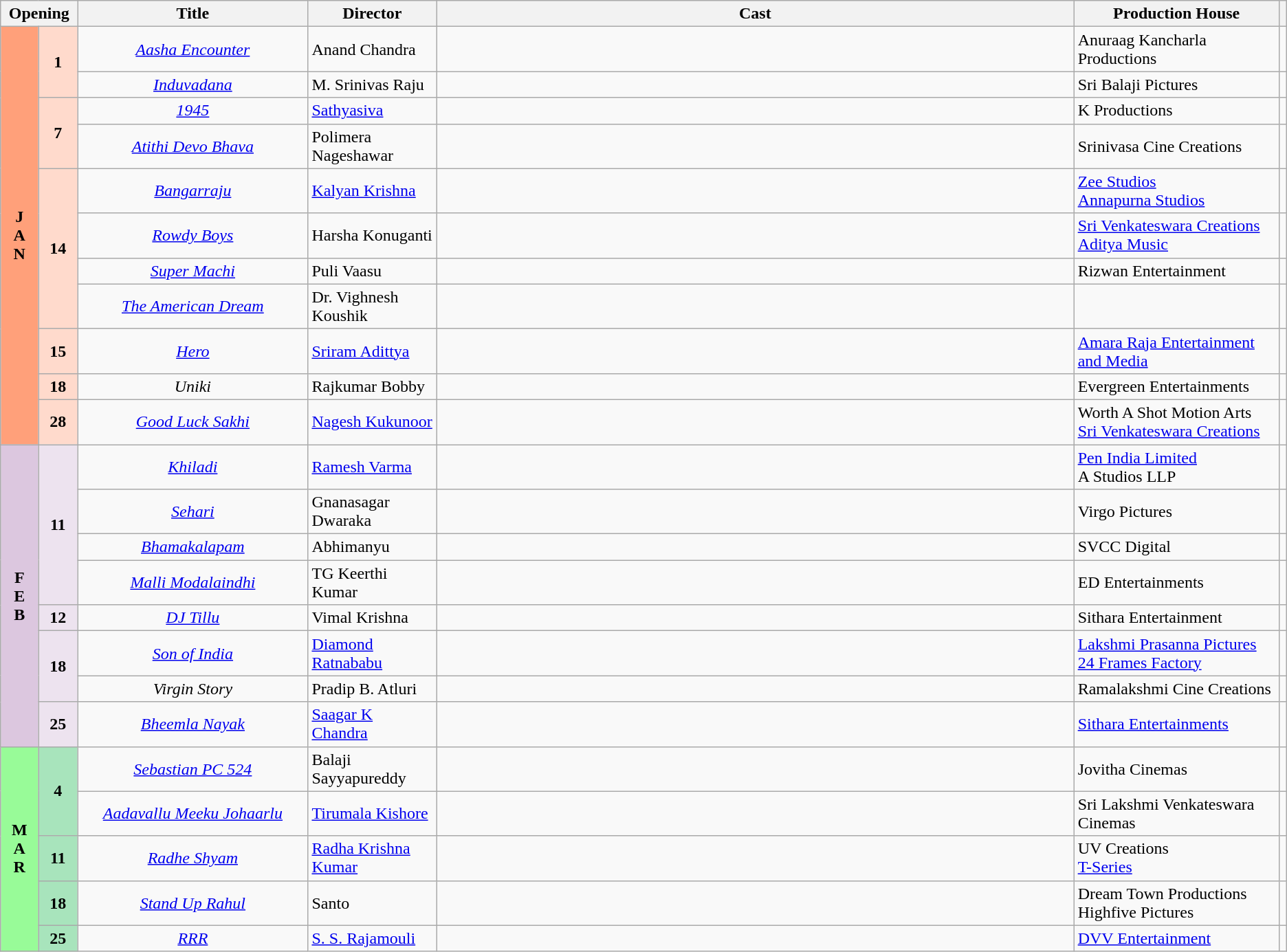<table class="wikitable sortable">
<tr>
<th colspan="2" style="width:6%;"><strong>Opening</strong></th>
<th style="width:18%;"><strong>Title</strong></th>
<th style="width:10%;"><strong>Director</strong></th>
<th style="width:50%;"><strong>Cast</strong></th>
<th style="width:25%;"><strong>Production House</strong></th>
<th style="width:1%;" class="unsortable"></th>
</tr>
<tr>
<td rowspan="11" style="text-align:center;background:#ffa07a;textcolor:#000;"><strong>J<br>A<br>N</strong></td>
<td rowspan="2" style="text-align:center; background:#ffdacc;"><strong>1</strong></td>
<td style="text-align:center;"><em><a href='#'>Aasha Encounter</a></em></td>
<td>Anand Chandra</td>
<td></td>
<td>Anuraag Kancharla Productions</td>
<td></td>
</tr>
<tr>
<td style="text-align:center;"><em><a href='#'>Induvadana</a></em></td>
<td>M. Srinivas Raju</td>
<td></td>
<td>Sri Balaji Pictures</td>
<td></td>
</tr>
<tr>
<td rowspan="2" style="text-align:center; background:#ffdacc;"><strong>7</strong></td>
<td style="text-align:center;"><em><a href='#'>1945</a></em></td>
<td><a href='#'>Sathyasiva</a></td>
<td></td>
<td>K Productions</td>
<td></td>
</tr>
<tr>
<td style="text-align:center;"><a href='#'><em>Atithi Devo Bhava</em></a></td>
<td>Polimera Nageshawar</td>
<td></td>
<td>Srinivasa Cine Creations</td>
<td></td>
</tr>
<tr>
<td rowspan="4" style="text-align:center; background:#ffdacc;"><strong>14</strong></td>
<td style="text-align:center;"><em><a href='#'>Bangarraju</a></em></td>
<td><a href='#'>Kalyan Krishna</a></td>
<td></td>
<td><a href='#'>Zee Studios</a> <br><a href='#'>Annapurna Studios</a></td>
<td></td>
</tr>
<tr>
<td style="text-align:center;"><em><a href='#'>Rowdy Boys</a></em></td>
<td>Harsha Konuganti</td>
<td></td>
<td><a href='#'>Sri Venkateswara Creations</a><br><a href='#'>Aditya Music</a></td>
<td></td>
</tr>
<tr>
<td style="text-align:center;"><em><a href='#'>Super Machi</a></em></td>
<td>Puli Vaasu</td>
<td></td>
<td>Rizwan Entertainment</td>
<td></td>
</tr>
<tr>
<td style="text-align:center;"><em><a href='#'>The American Dream</a></em></td>
<td>Dr. Vighnesh Koushik</td>
<td></td>
<td></td>
<td></td>
</tr>
<tr>
<td style="text-align:center; background:#ffdacc;"><strong>15</strong></td>
<td style="text-align:center;"><em><a href='#'>Hero</a></em></td>
<td><a href='#'>Sriram Adittya</a></td>
<td></td>
<td><a href='#'>Amara Raja Entertainment and Media</a></td>
<td></td>
</tr>
<tr>
<td style="text-align:center; background:#ffdacc;"><strong>18</strong></td>
<td style="text-align:center;"><em>Uniki</em></td>
<td>Rajkumar Bobby</td>
<td></td>
<td>Evergreen Entertainments</td>
<td></td>
</tr>
<tr>
<td style="text-align:center; background:#ffdacc;"><strong>28</strong></td>
<td style="text-align:center;"><em><a href='#'>Good Luck Sakhi</a></em></td>
<td><a href='#'>Nagesh Kukunoor</a></td>
<td></td>
<td>Worth A Shot Motion Arts <br><a href='#'>Sri Venkateswara Creations</a></td>
<td></td>
</tr>
<tr February!>
<td rowspan="8" style="text-align:center; background:#dcc7df; textcolor:#000;"><strong>F<br>E<br>B</strong></td>
<td rowspan="4" style="text-align:center; background:#ede3ef;"><strong>11</strong></td>
<td style="text-align:center;"><em><a href='#'>Khiladi</a></em></td>
<td><a href='#'>Ramesh Varma</a></td>
<td></td>
<td><a href='#'>Pen India Limited</a><br>A Studios LLP</td>
<td></td>
</tr>
<tr>
<td style="text-align:center;"><em><a href='#'>Sehari</a></em></td>
<td>Gnanasagar Dwaraka</td>
<td></td>
<td>Virgo Pictures</td>
<td></td>
</tr>
<tr>
<td style="text-align:center;"><a href='#'><em>Bhamakalapam</em></a></td>
<td>Abhimanyu</td>
<td></td>
<td>SVCC Digital</td>
<td></td>
</tr>
<tr>
<td style="text-align:center;"><em><a href='#'>Malli Modalaindhi</a></em></td>
<td>TG Keerthi Kumar</td>
<td></td>
<td>ED Entertainments</td>
<td></td>
</tr>
<tr>
<td style="text-align:center; background:#ede3ef;"><strong>12</strong></td>
<td style="text-align:center;"><em><a href='#'>DJ Tillu</a></em></td>
<td>Vimal Krishna</td>
<td></td>
<td>Sithara Entertainment</td>
<td></td>
</tr>
<tr>
<td rowspan="2" style="text-align:center; background:#ede3ef;"><strong>18</strong></td>
<td style="text-align:center;"><em><a href='#'>Son of India</a></em></td>
<td><a href='#'>Diamond Ratnababu</a></td>
<td></td>
<td><a href='#'>Lakshmi Prasanna Pictures</a><br><a href='#'>24 Frames Factory</a></td>
<td></td>
</tr>
<tr>
<td style="text-align:center;"><em>Virgin Story</em></td>
<td>Pradip B. Atluri</td>
<td></td>
<td>Ramalakshmi Cine Creations</td>
<td></td>
</tr>
<tr>
<td style="text-align:center; background:#ede3ef;"><strong>25</strong></td>
<td style="text-align:center;"><em><a href='#'>Bheemla Nayak</a></em></td>
<td><a href='#'>Saagar K Chandra</a></td>
<td></td>
<td><a href='#'>Sithara Entertainments</a></td>
<td></td>
</tr>
<tr March!>
<td rowspan="6" style="text-align:center; background:#98fb98; textcolor:#000;"><strong>M<br>A<br>R</strong></td>
<td rowspan="2" style="text-align:center; background:#a8e4bc;"><strong>4</strong></td>
<td style="text-align:center;"><em><a href='#'>Sebastian PC 524</a></em></td>
<td>Balaji Sayyapureddy</td>
<td></td>
<td>Jovitha Cinemas</td>
<td></td>
</tr>
<tr>
<td style="text-align:center;"><em><a href='#'>Aadavallu Meeku Johaarlu</a></em></td>
<td><a href='#'>Tirumala Kishore</a></td>
<td></td>
<td>Sri Lakshmi Venkateswara Cinemas</td>
<td></td>
</tr>
<tr>
<td style="text-align:center; background:#a8e4bc;"><strong>11</strong></td>
<td style="text-align:center;"><em><a href='#'>Radhe Shyam</a></em></td>
<td><a href='#'>Radha Krishna Kumar</a></td>
<td></td>
<td>UV Creations<br><a href='#'>T-Series</a></td>
<td></td>
</tr>
<tr>
<td style="text-align:center; background:#a8e4bc;"><strong>18</strong></td>
<td style="text-align:center;"><em><a href='#'>Stand Up Rahul</a></em></td>
<td>Santo</td>
<td></td>
<td>Dream Town Productions<br>Highfive Pictures</td>
<td></td>
</tr>
<tr>
<td style="text-align:center; background:#a8e4bc;"><strong>25</strong></td>
<td style="text-align:center;"><em><a href='#'>RRR</a></em></td>
<td><a href='#'>S. S. Rajamouli</a></td>
<td></td>
<td><a href='#'>DVV Entertainment</a></td>
<td></td>
</tr>
</table>
